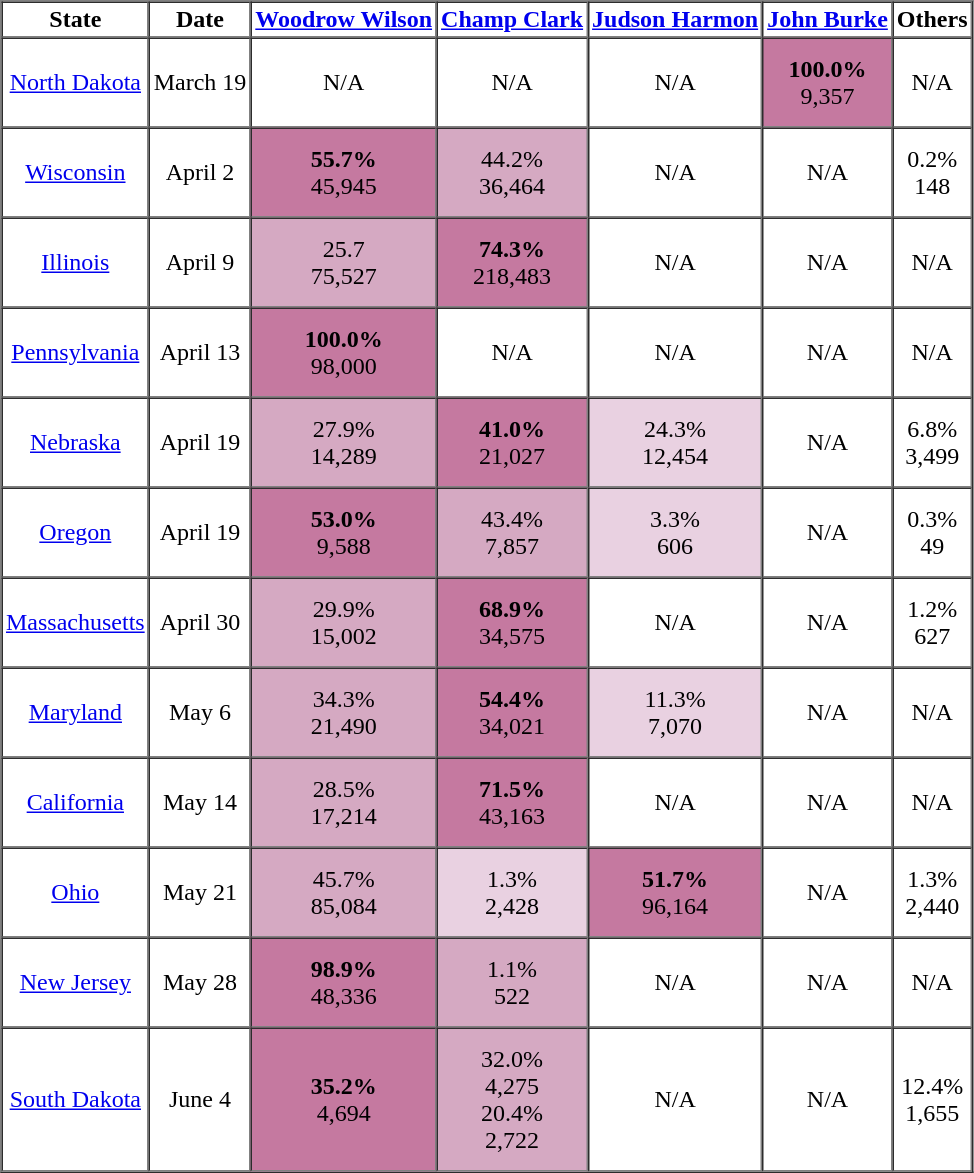<table border="1" cellspacing="0" cellpadding="2" style="margin-left:10px; text-align:center">
<tr>
<th>State</th>
<th>Date</th>
<th><a href='#'>Woodrow Wilson</a></th>
<th><a href='#'>Champ Clark</a></th>
<th><a href='#'>Judson Harmon</a></th>
<th><a href='#'>John Burke</a></th>
<th>Others</th>
</tr>
<tr>
<td><a href='#'>North Dakota</a></td>
<td>March 19</td>
<td>N/A</td>
<td>N/A</td>
<td>N/A</td>
<td style="padding:11px 8px; background:#c579a0;"><strong>100.0%</strong><br>9,357</td>
<td>N/A</td>
</tr>
<tr>
<td><a href='#'>Wisconsin</a></td>
<td>April 2</td>
<td style="padding:11px 8px; background:#c579a0;"><strong>55.7%</strong><br>45,945</td>
<td style="padding:11px 8px; background:#d5a9c2;">44.2%<br>36,464</td>
<td>N/A</td>
<td>N/A</td>
<td>0.2%<br>148</td>
</tr>
<tr>
<td><a href='#'>Illinois</a></td>
<td>April 9</td>
<td style="padding:11px 8px; background:#d5a9c2;">25.7<br>75,527</td>
<td style="padding:11px 8px; background:#c579a0;"><strong>74.3%</strong><br>218,483</td>
<td>N/A</td>
<td>N/A</td>
<td>N/A</td>
</tr>
<tr>
<td><a href='#'>Pennsylvania</a></td>
<td>April 13</td>
<td style="padding:11px 8px; background:#c579a0;"><strong>100.0%</strong><br>98,000</td>
<td>N/A</td>
<td>N/A</td>
<td>N/A</td>
<td>N/A</td>
</tr>
<tr>
<td><a href='#'>Nebraska</a></td>
<td>April 19</td>
<td style="padding:11px 8px; background:#d5a9c2;">27.9%<br>14,289</td>
<td style="padding:11px 8px; background:#c579a0;"><strong>41.0%</strong><br>21,027</td>
<td style="padding:11px 8px; background:#e9d1e1;">24.3%<br>12,454</td>
<td>N/A</td>
<td>6.8%<br>3,499</td>
</tr>
<tr>
<td><a href='#'>Oregon</a></td>
<td>April 19</td>
<td style="padding:11px 8px; background:#c579a0;"><strong>53.0%</strong><br>9,588</td>
<td style="padding:11px 8px; background:#d5a9c2;">43.4%<br>7,857</td>
<td style="padding:11px 8px; background:#e9d1e1;">3.3%<br>606</td>
<td>N/A</td>
<td>0.3%<br>49</td>
</tr>
<tr>
<td><a href='#'>Massachusetts</a></td>
<td>April 30</td>
<td style="padding:11px 8px; background:#d5a9c2;">29.9%<br>15,002</td>
<td style="padding:11px 8px; background:#c579a0;"><strong>68.9%</strong><br>34,575</td>
<td>N/A</td>
<td>N/A</td>
<td>1.2%<br>627</td>
</tr>
<tr>
<td><a href='#'>Maryland</a></td>
<td>May 6</td>
<td style="padding:11px 8px; background:#d5a9c2;">34.3%<br>21,490</td>
<td style="padding:11px 8px; background:#c579a0;"><strong>54.4%</strong><br>34,021</td>
<td style="padding:11px 8px; background:#e9d1e1;">11.3%<br>7,070</td>
<td>N/A</td>
<td>N/A</td>
</tr>
<tr>
<td><a href='#'>California</a></td>
<td>May 14</td>
<td style="padding:11px 8px; background:#d5a9c2;">28.5%<br>17,214</td>
<td style="padding:11px 8px; background:#c579a0;"><strong>71.5%</strong><br>43,163</td>
<td>N/A</td>
<td>N/A</td>
<td>N/A</td>
</tr>
<tr>
<td><a href='#'>Ohio</a></td>
<td>May 21</td>
<td style="padding:11px 8px; background:#d5a9c2;">45.7%<br>85,084</td>
<td style="padding:11px 8px; background:#e9d1e1;">1.3%<br>2,428</td>
<td style="padding:11px 8px; background:#c579a0;"><strong>51.7%</strong><br>96,164</td>
<td>N/A</td>
<td>1.3%<br>2,440</td>
</tr>
<tr>
<td><a href='#'>New Jersey</a></td>
<td>May 28</td>
<td style="padding:11px 8px; background:#c579a0;"><strong>98.9%</strong><br>48,336</td>
<td style="padding:11px 8px; background:#d5a9c2;">1.1%<br>522</td>
<td>N/A</td>
<td>N/A</td>
<td>N/A</td>
</tr>
<tr>
<td><a href='#'>South Dakota</a></td>
<td>June 4</td>
<td style="padding:11px 8px; background:#c579a0;"><strong>35.2%</strong><br>4,694</td>
<td style="padding:11px 8px; background:#d5a9c2;">32.0%<br>4,275<br>20.4%<br>2,722</td>
<td>N/A</td>
<td>N/A</td>
<td>12.4%<br>1,655</td>
</tr>
</table>
